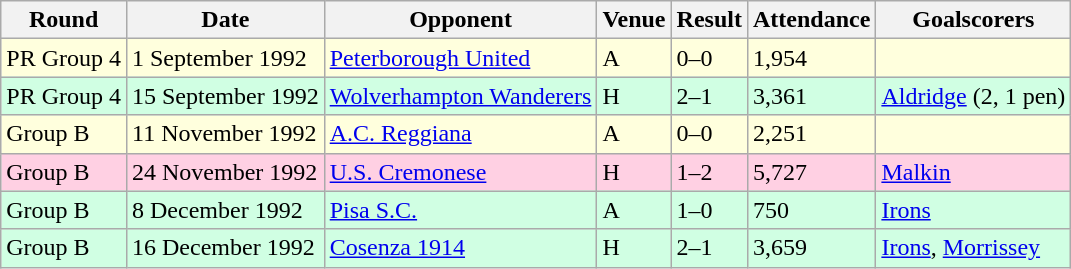<table class="wikitable">
<tr>
<th>Round</th>
<th>Date</th>
<th>Opponent</th>
<th>Venue</th>
<th>Result</th>
<th>Attendance</th>
<th>Goalscorers</th>
</tr>
<tr style="background-color: #ffffdd;">
<td>PR Group 4</td>
<td>1 September 1992</td>
<td><a href='#'>Peterborough United</a></td>
<td>A</td>
<td>0–0</td>
<td>1,954</td>
<td></td>
</tr>
<tr style="background-color: #d0ffe3;">
<td>PR Group 4</td>
<td>15 September 1992</td>
<td><a href='#'>Wolverhampton Wanderers</a></td>
<td>H</td>
<td>2–1</td>
<td>3,361</td>
<td><a href='#'>Aldridge</a> (2, 1 pen)</td>
</tr>
<tr style="background-color: #ffffdd;">
<td>Group B</td>
<td>11 November 1992</td>
<td><a href='#'>A.C. Reggiana</a></td>
<td>A</td>
<td>0–0</td>
<td>2,251</td>
<td></td>
</tr>
<tr style="background-color: #ffd0e3;">
<td>Group B</td>
<td>24 November 1992</td>
<td><a href='#'>U.S. Cremonese</a></td>
<td>H</td>
<td>1–2</td>
<td>5,727</td>
<td><a href='#'>Malkin</a></td>
</tr>
<tr style="background-color: #d0ffe3;">
<td>Group B</td>
<td>8 December 1992</td>
<td><a href='#'>Pisa S.C.</a></td>
<td>A</td>
<td>1–0</td>
<td>750</td>
<td><a href='#'>Irons</a></td>
</tr>
<tr style="background-color: #d0ffe3;">
<td>Group B</td>
<td>16 December 1992</td>
<td><a href='#'>Cosenza 1914</a></td>
<td>H</td>
<td>2–1</td>
<td>3,659</td>
<td><a href='#'>Irons</a>, <a href='#'>Morrissey</a></td>
</tr>
</table>
